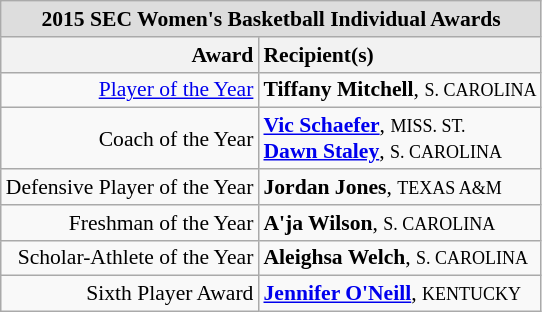<table class="wikitable" style="white-space:nowrap; font-size:90%;">
<tr>
<td colspan="7" style="text-align:center; background:#ddd;"><strong>2015 SEC Women's Basketball Individual Awards</strong></td>
</tr>
<tr>
<th style="text-align:right;">Award</th>
<th style="text-align:left;">Recipient(s)</th>
</tr>
<tr>
<td style="text-align:right;"><a href='#'>Player of the Year</a></td>
<td style="text-align:left;"><strong>Tiffany Mitchell</strong>, <small>S. CAROLINA</small></td>
</tr>
<tr>
<td style="text-align:right;">Coach of the Year</td>
<td style="text-align:left;"><strong><a href='#'>Vic Schaefer</a></strong>, <small>MISS. ST.</small><br><strong><a href='#'>Dawn Staley</a></strong>, <small>S. CAROLINA</small></td>
</tr>
<tr>
<td style="text-align:right;">Defensive Player of the Year</td>
<td style="text-align:left;"><strong>Jordan Jones</strong>, <small>TEXAS A&M</small></td>
</tr>
<tr>
<td style="text-align:right;">Freshman of the Year</td>
<td style="text-align:left;"><strong>A'ja Wilson</strong>, <small>S. CAROLINA</small></td>
</tr>
<tr>
<td style="text-align:right;">Scholar-Athlete of the Year</td>
<td style="text-align:left;"><strong>Aleighsa Welch</strong>, <small>S. CAROLINA</small></td>
</tr>
<tr>
<td style="text-align:right;">Sixth Player Award</td>
<td style="text-align:left;"><strong><a href='#'>Jennifer O'Neill</a></strong>, <small>KENTUCKY</small><br></td>
</tr>
</table>
